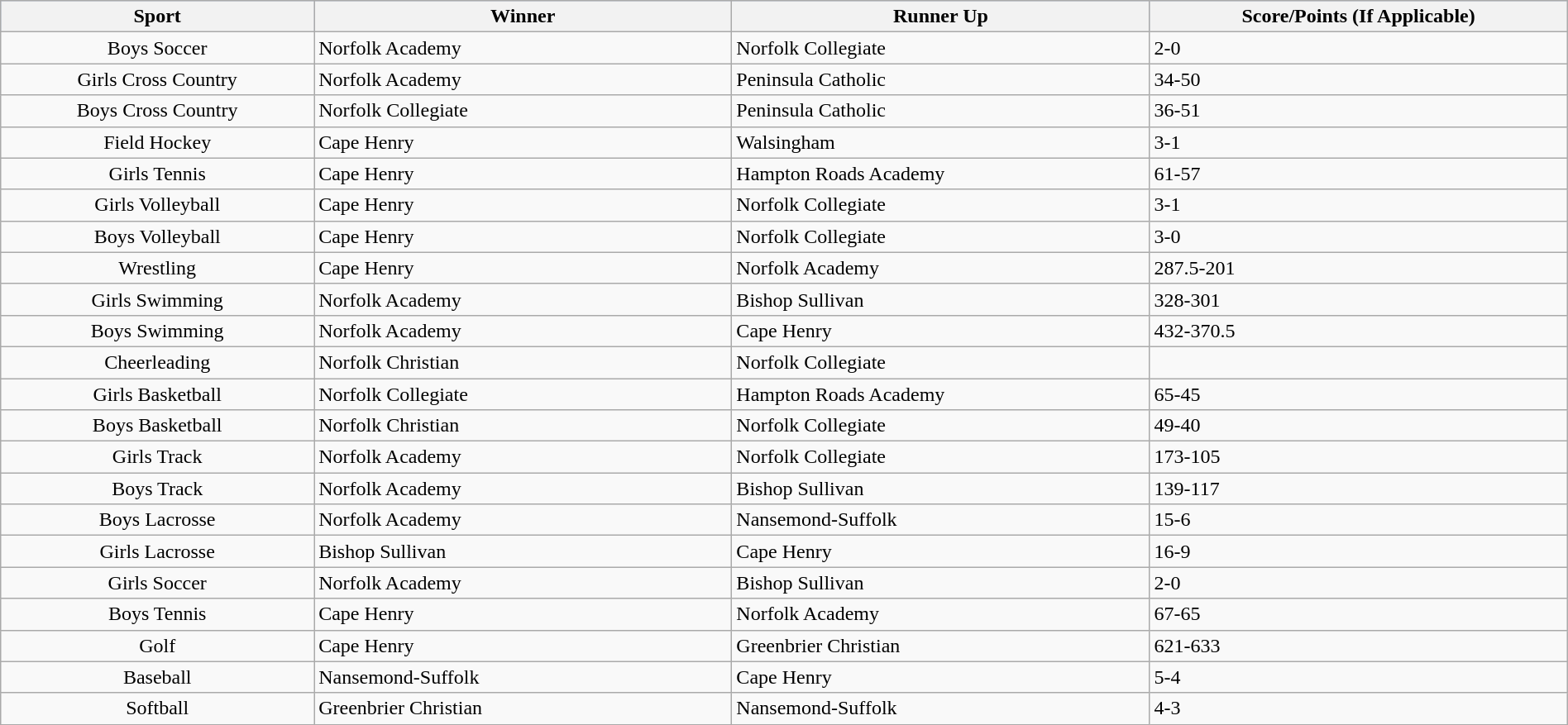<table class="wikitable" style="width: 100%">
<tr style="background:#A8BDEC;">
<th width=15%>Sport</th>
<th width=20%>Winner</th>
<th width=20%>Runner Up</th>
<th width=20%>Score/Points (If Applicable)</th>
</tr>
<tr>
<td align=center>Boys Soccer</td>
<td>Norfolk Academy</td>
<td>Norfolk Collegiate</td>
<td>2-0</td>
</tr>
<tr>
<td align=center>Girls Cross Country</td>
<td>Norfolk Academy</td>
<td>Peninsula Catholic</td>
<td>34-50</td>
</tr>
<tr>
<td align=center>Boys Cross Country</td>
<td>Norfolk Collegiate</td>
<td>Peninsula Catholic</td>
<td>36-51</td>
</tr>
<tr>
<td align=center>Field Hockey</td>
<td>Cape Henry</td>
<td>Walsingham</td>
<td>3-1</td>
</tr>
<tr>
<td align=center>Girls Tennis</td>
<td>Cape Henry</td>
<td>Hampton Roads Academy</td>
<td>61-57</td>
</tr>
<tr>
<td align=center>Girls Volleyball</td>
<td>Cape Henry</td>
<td>Norfolk Collegiate</td>
<td>3-1</td>
</tr>
<tr>
<td align=center>Boys Volleyball</td>
<td>Cape Henry</td>
<td>Norfolk Collegiate</td>
<td>3-0</td>
</tr>
<tr>
<td align=center>Wrestling</td>
<td>Cape Henry</td>
<td>Norfolk Academy</td>
<td>287.5-201</td>
</tr>
<tr>
<td align=center>Girls Swimming</td>
<td>Norfolk Academy</td>
<td>Bishop Sullivan</td>
<td>328-301</td>
</tr>
<tr>
<td align=center>Boys Swimming</td>
<td>Norfolk Academy</td>
<td>Cape Henry</td>
<td>432-370.5</td>
</tr>
<tr>
<td align=center>Cheerleading</td>
<td>Norfolk Christian</td>
<td>Norfolk Collegiate</td>
<td></td>
</tr>
<tr>
<td align=center>Girls Basketball</td>
<td>Norfolk Collegiate</td>
<td>Hampton Roads Academy</td>
<td>65-45</td>
</tr>
<tr>
<td align=center>Boys Basketball</td>
<td>Norfolk Christian</td>
<td>Norfolk Collegiate</td>
<td>49-40</td>
</tr>
<tr>
<td align=center>Girls Track</td>
<td>Norfolk Academy</td>
<td>Norfolk Collegiate</td>
<td>173-105</td>
</tr>
<tr>
<td align=center>Boys Track</td>
<td>Norfolk Academy</td>
<td>Bishop Sullivan</td>
<td>139-117</td>
</tr>
<tr>
<td align=center>Boys Lacrosse</td>
<td>Norfolk Academy</td>
<td>Nansemond-Suffolk</td>
<td>15-6</td>
</tr>
<tr>
<td align=center>Girls Lacrosse</td>
<td>Bishop Sullivan</td>
<td>Cape Henry</td>
<td>16-9</td>
</tr>
<tr>
<td align=center>Girls Soccer</td>
<td>Norfolk Academy</td>
<td>Bishop Sullivan</td>
<td>2-0</td>
</tr>
<tr>
<td align=center>Boys Tennis</td>
<td>Cape Henry</td>
<td>Norfolk Academy</td>
<td>67-65</td>
</tr>
<tr>
<td align=center>Golf</td>
<td>Cape Henry</td>
<td>Greenbrier Christian</td>
<td>621-633</td>
</tr>
<tr>
<td align=center>Baseball</td>
<td>Nansemond-Suffolk</td>
<td>Cape Henry</td>
<td>5-4</td>
</tr>
<tr>
<td align=center>Softball</td>
<td>Greenbrier Christian</td>
<td>Nansemond-Suffolk</td>
<td>4-3</td>
</tr>
</table>
